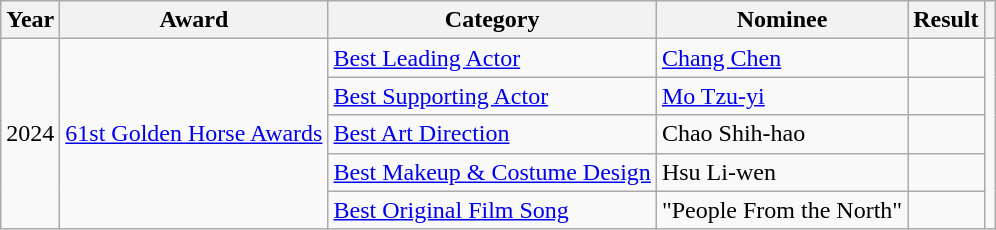<table class="wikitable plainrowheaders">
<tr>
<th>Year</th>
<th>Award</th>
<th>Category</th>
<th>Nominee</th>
<th>Result</th>
<th></th>
</tr>
<tr>
<td rowspan="5">2024</td>
<td rowspan="5"><a href='#'>61st Golden Horse Awards</a></td>
<td><a href='#'>Best Leading Actor</a></td>
<td><a href='#'>Chang Chen</a></td>
<td></td>
<td rowspan="5"></td>
</tr>
<tr>
<td><a href='#'>Best Supporting Actor</a></td>
<td><a href='#'>Mo Tzu-yi</a></td>
<td></td>
</tr>
<tr>
<td><a href='#'>Best Art Direction</a></td>
<td>Chao Shih-hao</td>
<td></td>
</tr>
<tr>
<td><a href='#'>Best Makeup & Costume Design</a></td>
<td>Hsu Li-wen</td>
<td></td>
</tr>
<tr>
<td><a href='#'>Best Original Film Song</a></td>
<td>"People From the North"</td>
<td></td>
</tr>
</table>
